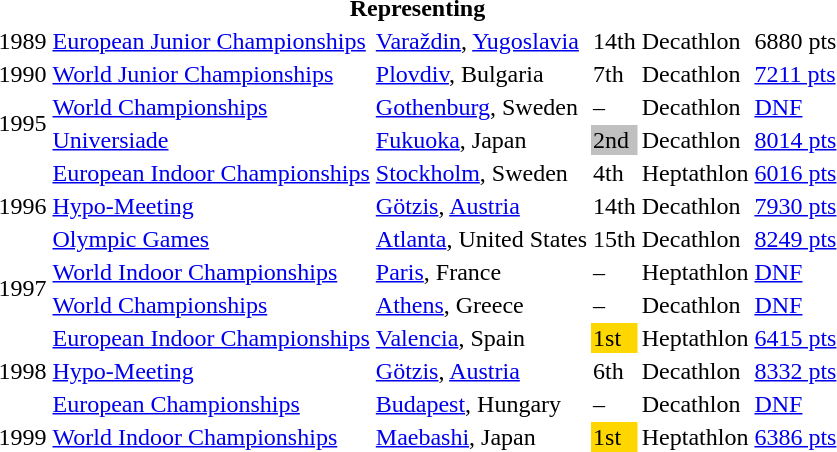<table>
<tr>
<th colspan="6">Representing </th>
</tr>
<tr>
<td>1989</td>
<td><a href='#'>European Junior Championships</a></td>
<td><a href='#'>Varaždin</a>, <a href='#'>Yugoslavia</a></td>
<td>14th</td>
<td>Decathlon</td>
<td>6880 pts</td>
</tr>
<tr>
<td>1990</td>
<td><a href='#'>World Junior Championships</a></td>
<td><a href='#'>Plovdiv</a>, Bulgaria</td>
<td>7th</td>
<td>Decathlon</td>
<td><a href='#'>7211 pts</a></td>
</tr>
<tr>
<td rowspan=2>1995</td>
<td><a href='#'>World Championships</a></td>
<td><a href='#'>Gothenburg</a>, Sweden</td>
<td>–</td>
<td>Decathlon</td>
<td><a href='#'>DNF</a></td>
</tr>
<tr>
<td><a href='#'>Universiade</a></td>
<td><a href='#'>Fukuoka</a>, Japan</td>
<td bgcolor=silver>2nd</td>
<td>Decathlon</td>
<td><a href='#'>8014 pts</a></td>
</tr>
<tr>
<td rowspan=3>1996</td>
<td><a href='#'>European Indoor Championships</a></td>
<td><a href='#'>Stockholm</a>, Sweden</td>
<td>4th</td>
<td>Heptathlon</td>
<td><a href='#'>6016 pts</a></td>
</tr>
<tr>
<td><a href='#'>Hypo-Meeting</a></td>
<td><a href='#'>Götzis</a>, <a href='#'>Austria</a></td>
<td>14th</td>
<td>Decathlon</td>
<td><a href='#'>7930 pts</a></td>
</tr>
<tr>
<td><a href='#'>Olympic Games</a></td>
<td><a href='#'>Atlanta</a>, United States</td>
<td>15th</td>
<td>Decathlon</td>
<td><a href='#'>8249 pts</a></td>
</tr>
<tr>
<td rowspan=2>1997</td>
<td><a href='#'>World Indoor Championships</a></td>
<td><a href='#'>Paris</a>, France</td>
<td>–</td>
<td>Heptathlon</td>
<td><a href='#'>DNF</a></td>
</tr>
<tr>
<td><a href='#'>World Championships</a></td>
<td><a href='#'>Athens</a>, Greece</td>
<td>–</td>
<td>Decathlon</td>
<td><a href='#'>DNF</a></td>
</tr>
<tr>
<td rowspan=3>1998</td>
<td><a href='#'>European Indoor Championships</a></td>
<td><a href='#'>Valencia</a>, Spain</td>
<td bgcolor=gold>1st</td>
<td>Heptathlon</td>
<td><a href='#'>6415 pts</a></td>
</tr>
<tr>
<td><a href='#'>Hypo-Meeting</a></td>
<td><a href='#'>Götzis</a>, <a href='#'>Austria</a></td>
<td>6th</td>
<td>Decathlon</td>
<td><a href='#'>8332 pts</a></td>
</tr>
<tr>
<td><a href='#'>European Championships</a></td>
<td><a href='#'>Budapest</a>, Hungary</td>
<td>–</td>
<td>Decathlon</td>
<td><a href='#'>DNF</a></td>
</tr>
<tr>
<td>1999</td>
<td><a href='#'>World Indoor Championships</a></td>
<td><a href='#'>Maebashi</a>, Japan</td>
<td bgcolor=gold>1st</td>
<td>Heptathlon</td>
<td><a href='#'>6386 pts</a></td>
</tr>
</table>
